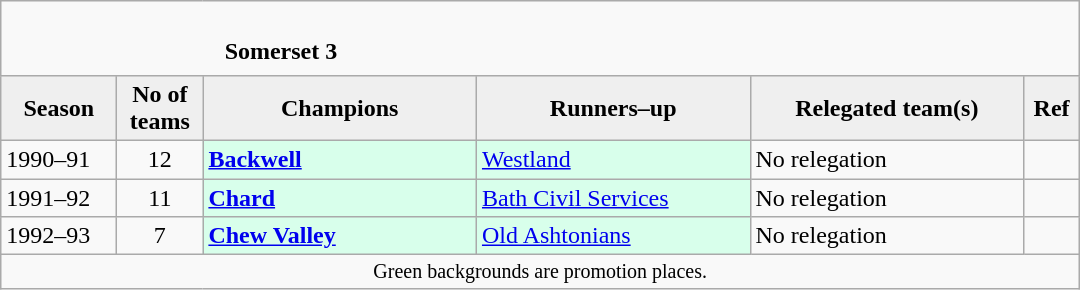<table class="wikitable" style="text-align: left;">
<tr>
<td colspan="11" cellpadding="0" cellspacing="0"><br><table border="0" style="width:100%;" cellpadding="0" cellspacing="0">
<tr>
<td style="width:20%; border:0;"></td>
<td style="border:0;"><strong>Somerset 3</strong></td>
<td style="width:20%; border:0;"></td>
</tr>
</table>
</td>
</tr>
<tr>
<th style="background:#efefef; width:70px;">Season</th>
<th style="background:#efefef; width:50px;">No of teams</th>
<th style="background:#efefef; width:175px;">Champions</th>
<th style="background:#efefef; width:175px;">Runners–up</th>
<th style="background:#efefef; width:175px;">Relegated team(s)</th>
<th style="background:#efefef; width:30px;">Ref</th>
</tr>
<tr align=left>
<td>1990–91</td>
<td style="text-align: center;">12</td>
<td style="background:#d8ffeb;"><strong><a href='#'>Backwell</a></strong></td>
<td style="background:#d8ffeb;"><a href='#'>Westland</a></td>
<td>No relegation</td>
<td></td>
</tr>
<tr>
<td>1991–92</td>
<td style="text-align: center;">11</td>
<td style="background:#d8ffeb;"><strong><a href='#'>Chard</a></strong></td>
<td style="background:#d8ffeb;"><a href='#'>Bath Civil Services</a></td>
<td>No relegation</td>
<td></td>
</tr>
<tr>
<td>1992–93</td>
<td style="text-align: center;">7</td>
<td style="background:#d8ffeb;"><strong><a href='#'>Chew Valley</a></strong></td>
<td style="background:#d8ffeb;"><a href='#'>Old Ashtonians</a></td>
<td>No relegation</td>
<td></td>
</tr>
<tr>
<td colspan="15"  style="border:0; font-size:smaller; text-align:center;">Green backgrounds are promotion places.</td>
</tr>
</table>
